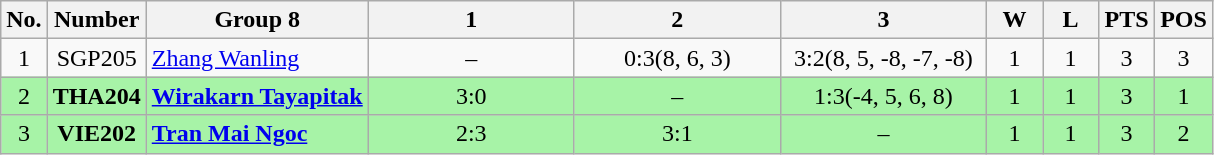<table class=wikitable style="text-align:center;">
<tr>
<th>No.</th>
<th>Number</th>
<th>Group 8</th>
<th width=130>1</th>
<th width=130>2</th>
<th width=130>3</th>
<th width=30>W</th>
<th width=30>L</th>
<th width=30>PTS</th>
<th width=30>POS</th>
</tr>
<tr>
<td>1</td>
<td>SGP205</td>
<td style="text-align:left;"> <a href='#'>Zhang Wanling</a></td>
<td>–</td>
<td>0:3(8, 6, 3)</td>
<td>3:2(8, 5, -8, -7, -8)</td>
<td>1</td>
<td>1</td>
<td>3</td>
<td>3</td>
</tr>
<tr bgcolor=#a7f3a7>
<td>2</td>
<td><strong>THA204</strong></td>
<td style="text-align:left;"> <strong><a href='#'>Wirakarn Tayapitak</a></strong></td>
<td>3:0</td>
<td>–</td>
<td>1:3(-4, 5, 6, 8)</td>
<td>1</td>
<td>1</td>
<td>3</td>
<td>1</td>
</tr>
<tr bgcolor=#a7f3a7>
<td>3</td>
<td><strong>VIE202</strong></td>
<td style="text-align:left;"><strong> <a href='#'>Tran Mai Ngoc</a></strong></td>
<td>2:3</td>
<td>3:1</td>
<td>–</td>
<td>1</td>
<td>1</td>
<td>3</td>
<td>2</td>
</tr>
</table>
